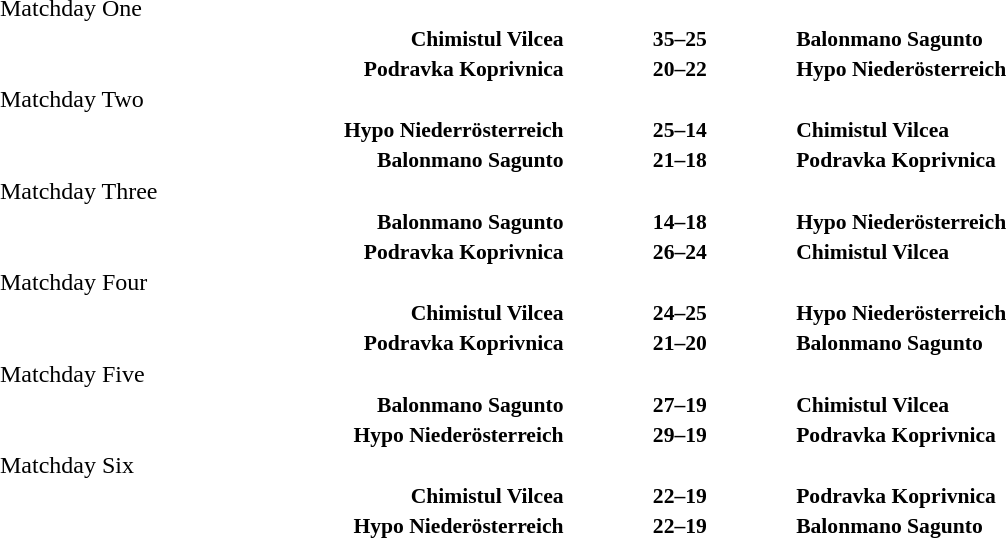<table width=100% cellspacing=1>
<tr>
<th width=30%></th>
<th width=12%></th>
<th width=30%></th>
<th></th>
</tr>
<tr>
<td>Matchday One</td>
</tr>
<tr style=font-size:90%>
<td align=right><strong>Chimistul Vilcea</strong></td>
<td align=center><strong>35–25</strong></td>
<td><strong>Balonmano Sagunto</strong></td>
</tr>
<tr style=font-size:90%>
<td align=right><strong>Podravka Koprivnica</strong></td>
<td align=center><strong>20–22</strong></td>
<td><strong>Hypo Niederösterreich</strong></td>
</tr>
<tr>
<td>Matchday Two</td>
</tr>
<tr style=font-size:90%>
<td align=right><strong>Hypo Niederrösterreich</strong></td>
<td align=center><strong>25–14</strong></td>
<td><strong>Chimistul Vilcea</strong></td>
</tr>
<tr style=font-size:90%>
<td align=right><strong>Balonmano Sagunto</strong></td>
<td align=center><strong>21–18</strong></td>
<td><strong>Podravka Koprivnica</strong></td>
</tr>
<tr>
<td>Matchday Three</td>
</tr>
<tr style=font-size:90%>
<td align=right><strong>Balonmano Sagunto</strong></td>
<td align=center><strong>14–18</strong></td>
<td><strong>Hypo Niederösterreich</strong></td>
</tr>
<tr style=font-size:90%>
<td align=right><strong>Podravka Koprivnica</strong></td>
<td align=center><strong>26–24</strong></td>
<td><strong>Chimistul Vilcea</strong></td>
</tr>
<tr>
<td>Matchday Four</td>
</tr>
<tr style=font-size:90%>
<td align=right><strong>Chimistul Vilcea</strong></td>
<td align=center><strong>24–25</strong></td>
<td><strong>Hypo Niederösterreich</strong></td>
</tr>
<tr style=font-size:90%>
<td align=right><strong>Podravka Koprivnica</strong></td>
<td align=center><strong>21–20</strong></td>
<td><strong>Balonmano Sagunto</strong></td>
</tr>
<tr>
<td>Matchday Five</td>
</tr>
<tr style=font-size:90%>
<td align=right><strong>Balonmano Sagunto</strong></td>
<td align=center><strong>27–19</strong></td>
<td><strong>Chimistul Vilcea</strong></td>
</tr>
<tr style=font-size:90%>
<td align=right><strong>Hypo Niederösterreich</strong></td>
<td align=center><strong>29–19</strong></td>
<td><strong>Podravka Koprivnica</strong></td>
</tr>
<tr>
<td>Matchday Six</td>
</tr>
<tr style=font-size:90%>
<td align=right><strong>Chimistul Vilcea</strong></td>
<td align=center><strong>22–19</strong></td>
<td><strong>Podravka Koprivnica</strong></td>
</tr>
<tr style=font-size:90%>
<td align=right><strong>Hypo Niederösterreich</strong></td>
<td align=center><strong>22–19</strong></td>
<td><strong>Balonmano Sagunto</strong></td>
</tr>
</table>
